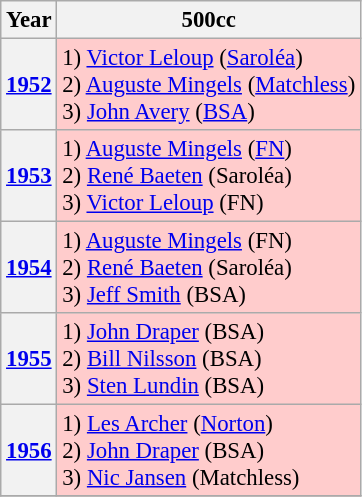<table class="wikitable" style="font-size: 95%;">
<tr>
<th>Year</th>
<th>500cc</th>
</tr>
<tr>
<th align=center><a href='#'>1952</a></th>
<td style="background:#fcc;">1)  <a href='#'>Victor Leloup</a> (<a href='#'>Saroléa</a>)<br>2)  <a href='#'>Auguste Mingels</a> (<a href='#'>Matchless</a>)<br>3)  <a href='#'>John Avery</a> (<a href='#'>BSA</a>)</td>
</tr>
<tr>
<th align=center><a href='#'>1953</a></th>
<td style="background:#fcc;">1)  <a href='#'>Auguste Mingels</a> (<a href='#'>FN</a>)<br>2)  <a href='#'>René Baeten</a> (Saroléa)<br>3)  <a href='#'>Victor Leloup</a> (FN)</td>
</tr>
<tr>
<th align=center><a href='#'>1954</a></th>
<td style="background:#fcc;">1)  <a href='#'>Auguste Mingels</a> (FN)<br>2)  <a href='#'>René Baeten</a> (Saroléa)<br>3)  <a href='#'>Jeff Smith</a> (BSA)</td>
</tr>
<tr>
<th align=center><a href='#'>1955</a></th>
<td style="background:#fcc;">1)  <a href='#'>John Draper</a> (BSA)<br>2)  <a href='#'>Bill Nilsson</a> (BSA)<br>3)  <a href='#'>Sten Lundin</a> (BSA)</td>
</tr>
<tr>
<th align=center><a href='#'>1956</a></th>
<td style="background:#fcc;">1)  <a href='#'>Les Archer</a> (<a href='#'>Norton</a>)<br>2)  <a href='#'>John Draper</a> (BSA)<br>3)  <a href='#'>Nic Jansen</a> (Matchless)</td>
</tr>
<tr>
</tr>
</table>
